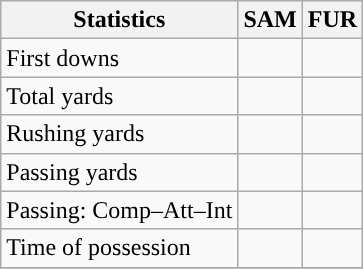<table class="wikitable" style="float: left;">
<tr>
<th>Statistics</th>
<th>SAM</th>
<th>FUR</th>
</tr>
<tr>
<td>First downs</td>
<td></td>
<td></td>
</tr>
<tr>
<td>Total yards</td>
<td></td>
<td></td>
</tr>
<tr>
<td>Rushing yards</td>
<td></td>
<td></td>
</tr>
<tr>
<td>Passing yards</td>
<td></td>
<td></td>
</tr>
<tr>
<td>Passing: Comp–Att–Int</td>
<td></td>
<td></td>
</tr>
<tr>
<td>Time of possession</td>
<td></td>
<td></td>
</tr>
<tr>
</tr>
</table>
